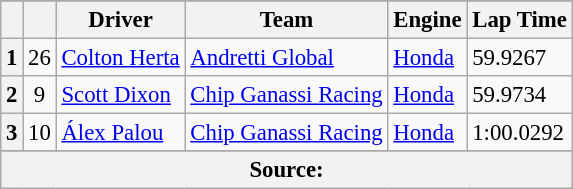<table class="wikitable" style="font-size:95%;">
<tr>
</tr>
<tr>
<th></th>
<th></th>
<th>Driver</th>
<th>Team</th>
<th>Engine</th>
<th>Lap Time</th>
</tr>
<tr>
<th>1</th>
<td align="center">26</td>
<td> <a href='#'>Colton Herta</a></td>
<td><a href='#'>Andretti Global</a></td>
<td><a href='#'>Honda</a></td>
<td>59.9267</td>
</tr>
<tr>
<th>2</th>
<td align="center">9</td>
<td> <a href='#'>Scott Dixon</a></td>
<td><a href='#'>Chip Ganassi Racing</a></td>
<td><a href='#'>Honda</a></td>
<td>59.9734</td>
</tr>
<tr>
<th>3</th>
<td align="center">10</td>
<td> <a href='#'>Álex Palou</a></td>
<td><a href='#'>Chip Ganassi Racing</a></td>
<td><a href='#'>Honda</a></td>
<td>1:00.0292</td>
</tr>
<tr>
</tr>
<tr class="sortbottom">
<th colspan="6">Source:</th>
</tr>
</table>
